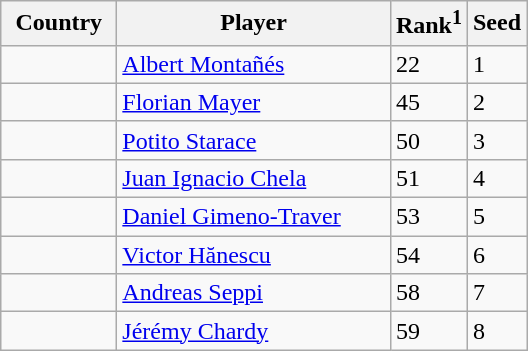<table class="sortable wikitable">
<tr>
<th width="70">Country</th>
<th width="175">Player</th>
<th>Rank<sup>1</sup></th>
<th>Seed</th>
</tr>
<tr>
<td></td>
<td><a href='#'>Albert Montañés</a></td>
<td>22</td>
<td>1</td>
</tr>
<tr>
<td></td>
<td><a href='#'>Florian Mayer</a></td>
<td>45</td>
<td>2</td>
</tr>
<tr>
<td></td>
<td><a href='#'>Potito Starace</a></td>
<td>50</td>
<td>3</td>
</tr>
<tr>
<td></td>
<td><a href='#'>Juan Ignacio Chela</a></td>
<td>51</td>
<td>4</td>
</tr>
<tr>
<td></td>
<td><a href='#'>Daniel Gimeno-Traver</a></td>
<td>53</td>
<td>5</td>
</tr>
<tr>
<td></td>
<td><a href='#'>Victor Hănescu</a></td>
<td>54</td>
<td>6</td>
</tr>
<tr>
<td></td>
<td><a href='#'>Andreas Seppi</a></td>
<td>58</td>
<td>7</td>
</tr>
<tr>
<td></td>
<td><a href='#'>Jérémy Chardy</a></td>
<td>59</td>
<td>8</td>
</tr>
</table>
